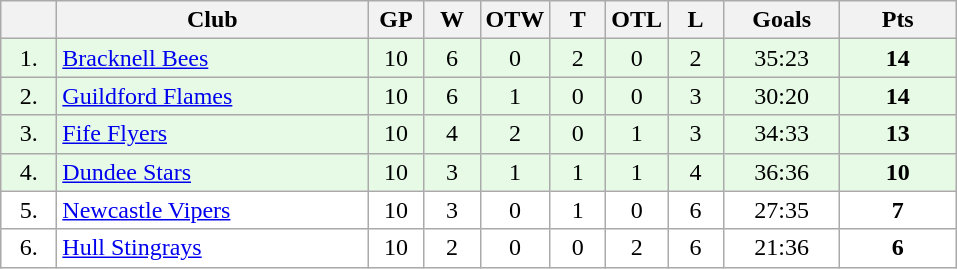<table class="wikitable">
<tr>
<th width="30"></th>
<th width="200">Club</th>
<th width="30">GP</th>
<th width="30">W</th>
<th width="30">OTW</th>
<th width="30">T</th>
<th width="30">OTL</th>
<th width="30">L</th>
<th width="70">Goals</th>
<th width="70">Pts</th>
</tr>
<tr bgcolor="#e6fae6" align="center">
<td>1.</td>
<td align="left"><a href='#'>Bracknell Bees</a></td>
<td>10</td>
<td>6</td>
<td>0</td>
<td>2</td>
<td>0</td>
<td>2</td>
<td>35:23</td>
<td><strong>14</strong></td>
</tr>
<tr bgcolor="#e6fae6" align="center">
<td>2.</td>
<td align="left"><a href='#'>Guildford Flames</a></td>
<td>10</td>
<td>6</td>
<td>1</td>
<td>0</td>
<td>0</td>
<td>3</td>
<td>30:20</td>
<td><strong>14</strong></td>
</tr>
<tr bgcolor="#e6fae6" align="center">
<td>3.</td>
<td align="left"><a href='#'>Fife Flyers</a></td>
<td>10</td>
<td>4</td>
<td>2</td>
<td>0</td>
<td>1</td>
<td>3</td>
<td>34:33</td>
<td><strong>13</strong></td>
</tr>
<tr bgcolor="#e6fae6" align="center">
<td>4.</td>
<td align="left"><a href='#'>Dundee Stars</a></td>
<td>10</td>
<td>3</td>
<td>1</td>
<td>1</td>
<td>1</td>
<td>4</td>
<td>36:36</td>
<td><strong>10</strong></td>
</tr>
<tr bgcolor="#FFFFFF" align="center">
<td>5.</td>
<td align="left"><a href='#'>Newcastle Vipers</a></td>
<td>10</td>
<td>3</td>
<td>0</td>
<td>1</td>
<td>0</td>
<td>6</td>
<td>27:35</td>
<td><strong>7</strong></td>
</tr>
<tr bgcolor="#FFFFFF" align="center">
<td>6.</td>
<td align="left"><a href='#'>Hull Stingrays</a></td>
<td>10</td>
<td>2</td>
<td>0</td>
<td>0</td>
<td>2</td>
<td>6</td>
<td>21:36</td>
<td><strong>6</strong></td>
</tr>
</table>
